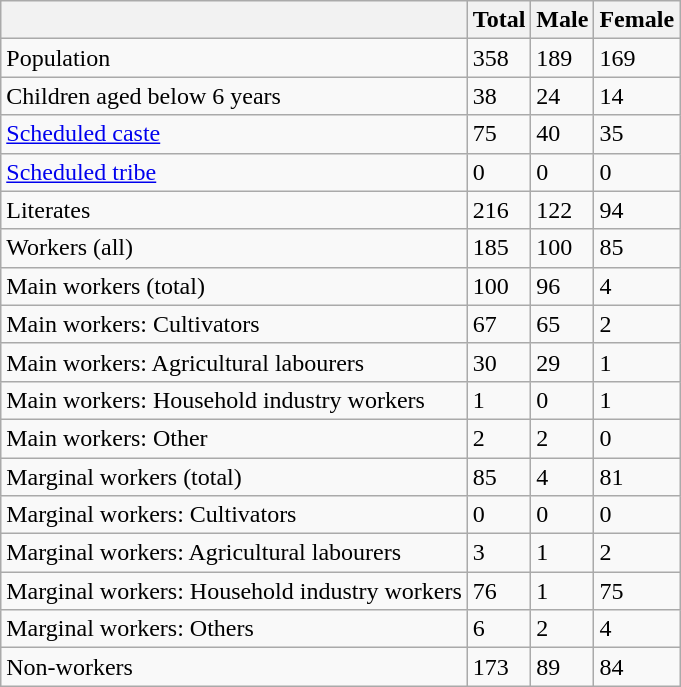<table class="wikitable sortable">
<tr>
<th></th>
<th>Total</th>
<th>Male</th>
<th>Female</th>
</tr>
<tr>
<td>Population</td>
<td>358</td>
<td>189</td>
<td>169</td>
</tr>
<tr>
<td>Children aged below 6 years</td>
<td>38</td>
<td>24</td>
<td>14</td>
</tr>
<tr>
<td><a href='#'>Scheduled caste</a></td>
<td>75</td>
<td>40</td>
<td>35</td>
</tr>
<tr>
<td><a href='#'>Scheduled tribe</a></td>
<td>0</td>
<td>0</td>
<td>0</td>
</tr>
<tr>
<td>Literates</td>
<td>216</td>
<td>122</td>
<td>94</td>
</tr>
<tr>
<td>Workers (all)</td>
<td>185</td>
<td>100</td>
<td>85</td>
</tr>
<tr>
<td>Main workers (total)</td>
<td>100</td>
<td>96</td>
<td>4</td>
</tr>
<tr>
<td>Main workers: Cultivators</td>
<td>67</td>
<td>65</td>
<td>2</td>
</tr>
<tr>
<td>Main workers: Agricultural labourers</td>
<td>30</td>
<td>29</td>
<td>1</td>
</tr>
<tr>
<td>Main workers: Household industry workers</td>
<td>1</td>
<td>0</td>
<td>1</td>
</tr>
<tr>
<td>Main workers: Other</td>
<td>2</td>
<td>2</td>
<td>0</td>
</tr>
<tr>
<td>Marginal workers (total)</td>
<td>85</td>
<td>4</td>
<td>81</td>
</tr>
<tr>
<td>Marginal workers: Cultivators</td>
<td>0</td>
<td>0</td>
<td>0</td>
</tr>
<tr>
<td>Marginal workers: Agricultural labourers</td>
<td>3</td>
<td>1</td>
<td>2</td>
</tr>
<tr>
<td>Marginal workers: Household industry workers</td>
<td>76</td>
<td>1</td>
<td>75</td>
</tr>
<tr>
<td>Marginal workers: Others</td>
<td>6</td>
<td>2</td>
<td>4</td>
</tr>
<tr>
<td>Non-workers</td>
<td>173</td>
<td>89</td>
<td>84</td>
</tr>
</table>
